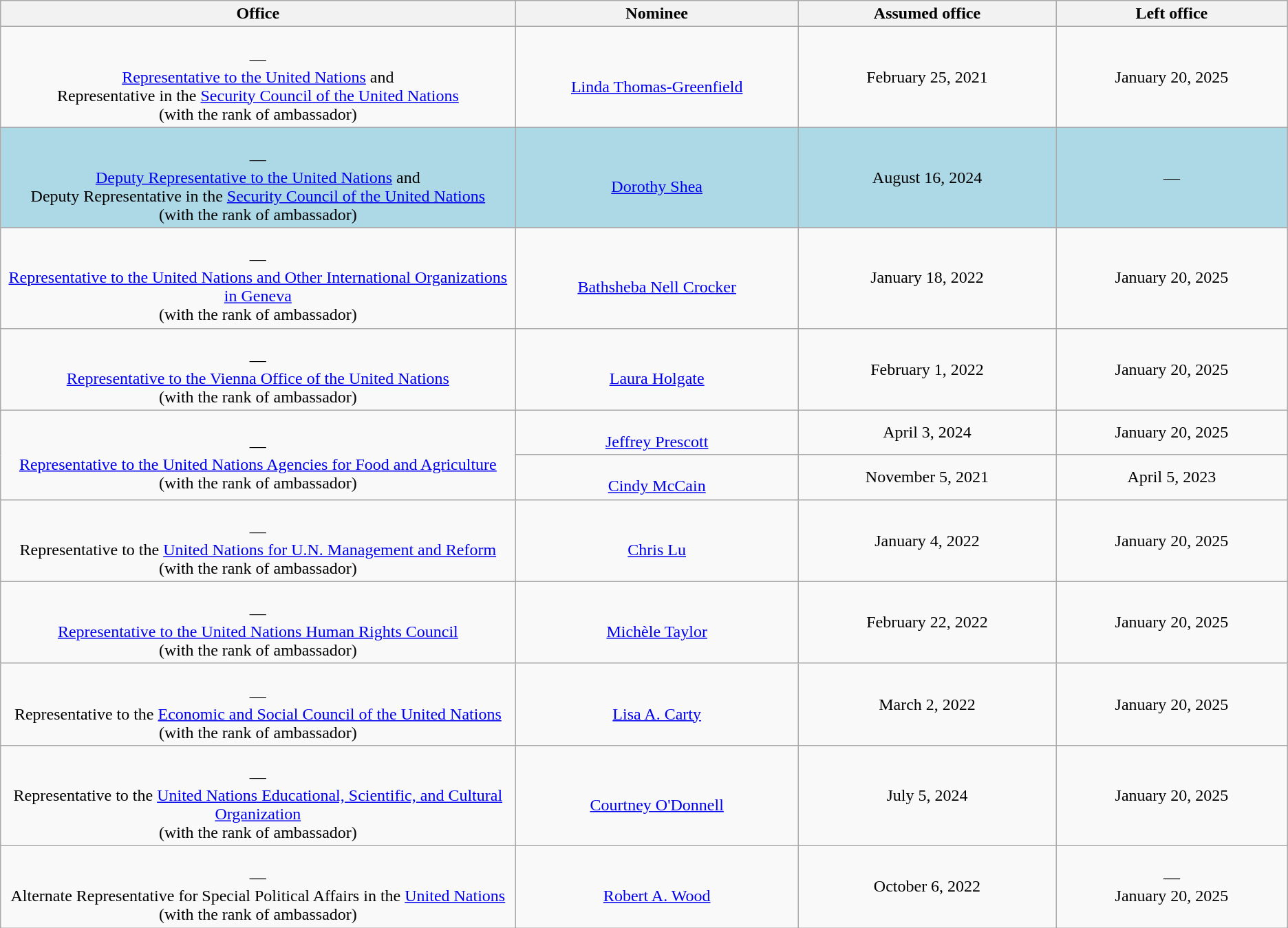<table class="wikitable sortable" style="text-align:center">
<tr>
<th style="width:40%">Office</th>
<th style="width:22%">Nominee</th>
<th style="width:20%" data-sort-type="date">Assumed office</th>
<th style="width:18%" data-sort-type="date">Left office</th>
</tr>
<tr>
<td><br>—<br><a href='#'>Representative to the United Nations</a> and<br>Representative in the <a href='#'>Security Council of the United Nations</a><br>(with the rank of ambassador)</td>
<td><br><a href='#'>Linda Thomas-Greenfield</a></td>
<td>February 25, 2021<br></td>
<td>January 20, 2025</td>
</tr>
<tr style="background:lightblue;">
<td><br>—<br><a href='#'>Deputy Representative to the United Nations</a> and<br>Deputy Representative in the <a href='#'>Security Council of the United Nations</a><br>(with the rank of ambassador)</td>
<td><br><a href='#'>Dorothy Shea</a></td>
<td>August 16, 2024<br></td>
<td>—</td>
</tr>
<tr>
<td><br>—<br><a href='#'>Representative to the United Nations and Other International Organizations in Geneva</a><br>(with the rank of ambassador)</td>
<td><br><a href='#'>Bathsheba Nell Crocker</a></td>
<td>January 18, 2022<br></td>
<td>January 20, 2025</td>
</tr>
<tr>
<td><br>—<br><a href='#'>Representative to the Vienna Office of the United Nations</a><br>(with the rank of ambassador)</td>
<td><br><a href='#'>Laura Holgate</a></td>
<td>February 1, 2022<br></td>
<td>January 20, 2025</td>
</tr>
<tr>
<td rowspan=2><br>—<br><a href='#'>Representative to the United Nations Agencies for Food and Agriculture</a><br>(with the rank of ambassador)</td>
<td><br><a href='#'>Jeffrey Prescott</a></td>
<td>April 3, 2024<br></td>
<td>January 20, 2025</td>
</tr>
<tr>
<td><br><a href='#'>Cindy McCain</a></td>
<td>November 5, 2021<br></td>
<td>April 5, 2023</td>
</tr>
<tr>
<td><br>—<br>Representative to the <a href='#'>United Nations for U.N. Management and Reform</a><br>(with the rank of ambassador)</td>
<td><br><a href='#'>Chris Lu</a></td>
<td>January 4, 2022<br></td>
<td>January 20, 2025</td>
</tr>
<tr>
<td><br>—<br><a href='#'>Representative to the United Nations Human Rights Council</a><br>(with the rank of ambassador)</td>
<td><br><a href='#'>Michèle Taylor</a></td>
<td>February 22, 2022<br></td>
<td>January 20, 2025</td>
</tr>
<tr>
<td><br>—<br>Representative to the <a href='#'>Economic and Social Council of the United Nations</a><br>(with the rank of ambassador)</td>
<td><br><a href='#'>Lisa A. Carty</a></td>
<td>March 2, 2022<br></td>
<td>January 20, 2025</td>
</tr>
<tr>
<td><br>—<br>Representative to the <a href='#'>United Nations Educational, Scientific, and Cultural Organization</a><br>(with the rank of ambassador)</td>
<td><br><a href='#'>Courtney O'Donnell</a></td>
<td>July 5, 2024<br></td>
<td>January 20, 2025</td>
</tr>
<tr>
<td><br>—<br>Alternate Representative for Special Political Affairs in the <a href='#'>United Nations</a><br>(with the rank of ambassador)</td>
<td><br><a href='#'>Robert A. Wood</a></td>
<td>October 6, 2022<br></td>
<td>—<br>January 20, 2025</td>
</tr>
</table>
